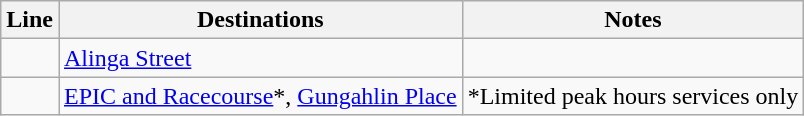<table class="wikitable" style="float: none; margin: 0.5em; ">
<tr>
<th>Line</th>
<th>Destinations</th>
<th>Notes</th>
</tr>
<tr>
<td></td>
<td><a href='#'>Alinga Street</a></td>
<td></td>
</tr>
<tr>
<td></td>
<td><a href='#'>EPIC and Racecourse</a>*, <a href='#'>Gungahlin Place</a></td>
<td>*Limited peak hours services only</td>
</tr>
</table>
